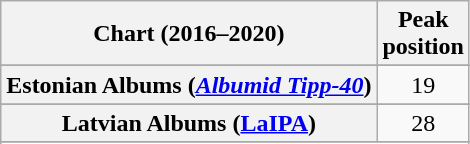<table class="wikitable sortable plainrowheaders" style="text-align:center">
<tr>
<th scope="col">Chart (2016–2020)</th>
<th scope="col">Peak<br> position</th>
</tr>
<tr>
</tr>
<tr>
</tr>
<tr>
</tr>
<tr>
</tr>
<tr>
</tr>
<tr>
</tr>
<tr>
<th scope="row">Estonian Albums (<em><a href='#'>Albumid Tipp-40</a></em>)</th>
<td>19</td>
</tr>
<tr>
</tr>
<tr>
</tr>
<tr>
</tr>
<tr>
<th scope="row">Latvian Albums (<a href='#'>LaIPA</a>)</th>
<td>28</td>
</tr>
<tr>
</tr>
<tr>
</tr>
<tr>
</tr>
<tr>
</tr>
<tr>
</tr>
<tr>
</tr>
<tr>
</tr>
</table>
